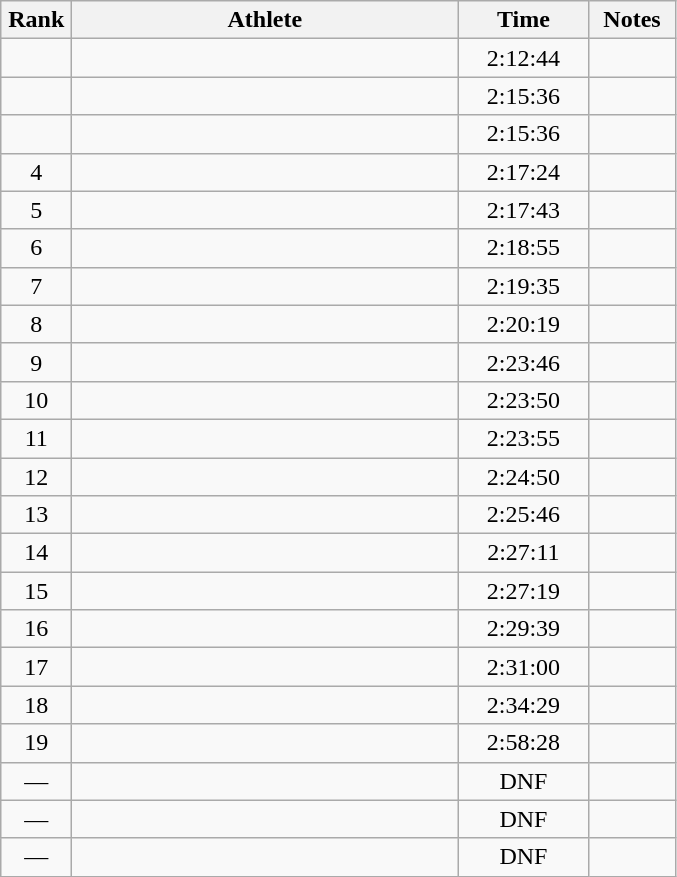<table class="wikitable" style="text-align:center">
<tr>
<th width=40>Rank</th>
<th width=250>Athlete</th>
<th width=80>Time</th>
<th width=50>Notes</th>
</tr>
<tr>
<td></td>
<td align=left></td>
<td>2:12:44</td>
<td></td>
</tr>
<tr>
<td></td>
<td align=left></td>
<td>2:15:36</td>
<td></td>
</tr>
<tr>
<td></td>
<td align=left></td>
<td>2:15:36</td>
<td></td>
</tr>
<tr>
<td>4</td>
<td align=left></td>
<td>2:17:24</td>
<td></td>
</tr>
<tr>
<td>5</td>
<td align=left></td>
<td>2:17:43</td>
<td></td>
</tr>
<tr>
<td>6</td>
<td align=left></td>
<td>2:18:55</td>
<td></td>
</tr>
<tr>
<td>7</td>
<td align=left></td>
<td>2:19:35</td>
<td></td>
</tr>
<tr>
<td>8</td>
<td align=left></td>
<td>2:20:19</td>
<td></td>
</tr>
<tr>
<td>9</td>
<td align=left></td>
<td>2:23:46</td>
<td></td>
</tr>
<tr>
<td>10</td>
<td align=left></td>
<td>2:23:50</td>
<td></td>
</tr>
<tr>
<td>11</td>
<td align=left></td>
<td>2:23:55</td>
<td></td>
</tr>
<tr>
<td>12</td>
<td align=left></td>
<td>2:24:50</td>
<td></td>
</tr>
<tr>
<td>13</td>
<td align=left></td>
<td>2:25:46</td>
<td></td>
</tr>
<tr>
<td>14</td>
<td align=left></td>
<td>2:27:11</td>
<td></td>
</tr>
<tr>
<td>15</td>
<td align=left></td>
<td>2:27:19</td>
<td></td>
</tr>
<tr>
<td>16</td>
<td align=left></td>
<td>2:29:39</td>
<td></td>
</tr>
<tr>
<td>17</td>
<td align=left></td>
<td>2:31:00</td>
<td></td>
</tr>
<tr>
<td>18</td>
<td align=left></td>
<td>2:34:29</td>
<td></td>
</tr>
<tr>
<td>19</td>
<td align=left></td>
<td>2:58:28</td>
<td></td>
</tr>
<tr>
<td>—</td>
<td align=left></td>
<td>DNF</td>
<td></td>
</tr>
<tr>
<td>—</td>
<td align=left></td>
<td>DNF</td>
<td></td>
</tr>
<tr>
<td>—</td>
<td align=left></td>
<td>DNF</td>
<td></td>
</tr>
</table>
